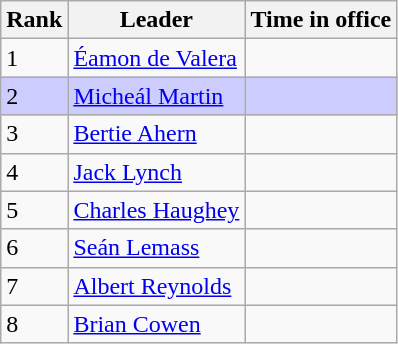<table class="wikitable sortable">
<tr>
<th>Rank</th>
<th>Leader</th>
<th>Time in office</th>
</tr>
<tr>
<td>1</td>
<td><a href='#'>Éamon de Valera</a></td>
<td></td>
</tr>
<tr bgcolor="ccccff">
<td>2</td>
<td><a href='#'>Micheál Martin</a></td>
<td></td>
</tr>
<tr>
<td>3</td>
<td><a href='#'>Bertie Ahern</a></td>
<td></td>
</tr>
<tr>
<td>4</td>
<td><a href='#'>Jack Lynch</a></td>
<td></td>
</tr>
<tr>
<td>5</td>
<td><a href='#'>Charles Haughey</a></td>
<td></td>
</tr>
<tr>
<td>6</td>
<td><a href='#'>Seán Lemass</a></td>
<td></td>
</tr>
<tr>
<td>7</td>
<td><a href='#'>Albert Reynolds</a></td>
<td></td>
</tr>
<tr>
<td>8</td>
<td><a href='#'>Brian Cowen</a></td>
<td></td>
</tr>
</table>
